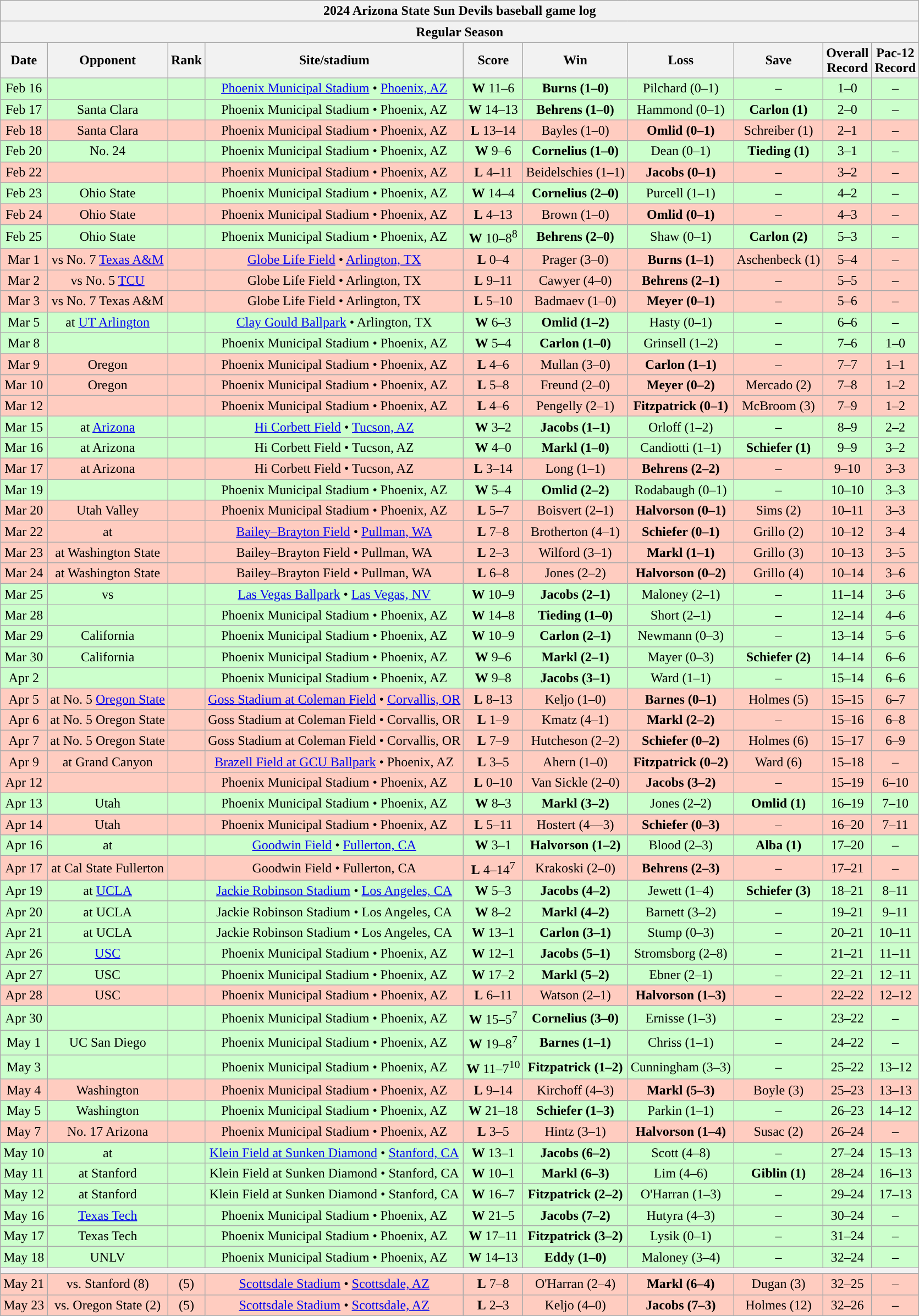<table class="wikitable">
<tr>
<th colspan="10">2024 Arizona State Sun Devils baseball game log</th>
</tr>
<tr>
<th colspan="10">Regular Season</th>
</tr>
<tr>
<th>Date</th>
<th>Opponent</th>
<th>Rank</th>
<th>Site/stadium</th>
<th>Score</th>
<th>Win</th>
<th>Loss</th>
<th>Save</th>
<th>Overall<br>Record</th>
<th>Pac-12<br>Record</th>
</tr>
<tr bgcolor="ccffcc" align="center">
<td>Feb 16</td>
<td></td>
<td></td>
<td><a href='#'>Phoenix Municipal Stadium</a> • <a href='#'>Phoenix, AZ</a></td>
<td><strong>W</strong> 11–6</td>
<td><strong>Burns (1–0)</strong></td>
<td>Pilchard (0–1)</td>
<td>–</td>
<td>1–0</td>
<td>–</td>
</tr>
<tr bgcolor="ccffcc" align="center">
<td>Feb 17</td>
<td>Santa Clara</td>
<td></td>
<td>Phoenix Municipal Stadium • Phoenix, AZ</td>
<td><strong>W</strong> 14–13</td>
<td><strong>Behrens (1–0)</strong></td>
<td>Hammond (0–1)</td>
<td><strong>Carlon (1)</strong></td>
<td>2–0</td>
<td>–</td>
</tr>
<tr bgcolor="ffccc" align="center">
<td>Feb 18</td>
<td>Santa Clara</td>
<td></td>
<td>Phoenix Municipal Stadium • Phoenix, AZ</td>
<td><strong>L</strong> 13–14</td>
<td>Bayles (1–0)</td>
<td><strong>Omlid (0–1)</strong></td>
<td>Schreiber (1)</td>
<td>2–1</td>
<td>–</td>
</tr>
<tr bgcolor="ccffcc" align="center">
<td>Feb 20</td>
<td>No. 24 </td>
<td></td>
<td>Phoenix Municipal Stadium • Phoenix, AZ</td>
<td><strong>W</strong> 9–6</td>
<td><strong>Cornelius (1–0)</strong></td>
<td>Dean (0–1)</td>
<td><strong>Tieding (1)</strong></td>
<td>3–1</td>
<td>–</td>
</tr>
<tr bgcolor="ffccc" align="center">
<td>Feb 22</td>
<td></td>
<td></td>
<td>Phoenix Municipal Stadium • Phoenix, AZ</td>
<td><strong>L</strong> 4–11</td>
<td>Beidelschies (1–1)</td>
<td><strong>Jacobs (0–1)</strong></td>
<td>–</td>
<td>3–2</td>
<td>–</td>
</tr>
<tr bgcolor="ccffcc" align="center">
<td>Feb 23</td>
<td>Ohio State</td>
<td></td>
<td>Phoenix Municipal Stadium • Phoenix, AZ</td>
<td><strong>W</strong> 14–4</td>
<td><strong>Cornelius (2–0)</strong></td>
<td>Purcell (1–1)</td>
<td>–</td>
<td>4–2</td>
<td>–</td>
</tr>
<tr bgcolor="ffccc" align="center">
<td>Feb 24</td>
<td>Ohio State</td>
<td></td>
<td>Phoenix Municipal Stadium • Phoenix, AZ</td>
<td><strong>L</strong> 4–13</td>
<td>Brown (1–0)</td>
<td><strong>Omlid (0–1)</strong></td>
<td>–</td>
<td>4–3</td>
<td>–</td>
</tr>
<tr bgcolor="ccffcc" align="center">
<td>Feb 25</td>
<td>Ohio State</td>
<td></td>
<td>Phoenix Municipal Stadium • Phoenix, AZ</td>
<td><strong>W</strong> 10–8<sup>8</sup></td>
<td><strong>Behrens (2–0)</strong></td>
<td>Shaw (0–1)</td>
<td><strong>Carlon (2)</strong></td>
<td>5–3</td>
<td>–</td>
</tr>
<tr bgcolor="ffccc" align="center">
<td>Mar 1</td>
<td>vs No. 7 <a href='#'>Texas A&M</a></td>
<td></td>
<td><a href='#'>Globe Life Field</a> • <a href='#'>Arlington, TX</a></td>
<td><strong>L</strong> 0–4</td>
<td>Prager (3–0)</td>
<td><strong>Burns (1–1)</strong></td>
<td>Aschenbeck (1)</td>
<td>5–4</td>
<td>–</td>
</tr>
<tr bgcolor="ffccc" align="center">
<td>Mar 2</td>
<td>vs No. 5 <a href='#'>TCU</a></td>
<td></td>
<td>Globe Life Field • Arlington, TX</td>
<td><strong>L</strong> 9–11</td>
<td>Cawyer (4–0)</td>
<td><strong>Behrens (2–1)</strong></td>
<td>–</td>
<td>5–5</td>
<td>–</td>
</tr>
<tr bgcolor="ffccc" align="center">
<td>Mar 3</td>
<td>vs No. 7 Texas A&M</td>
<td></td>
<td>Globe Life Field • Arlington, TX</td>
<td><strong>L</strong> 5–10</td>
<td>Badmaev (1–0)</td>
<td><strong>Meyer (0–1)</strong></td>
<td>–</td>
<td>5–6</td>
<td>–</td>
</tr>
<tr bgcolor="ccffcc" align="center">
<td>Mar 5</td>
<td>at <a href='#'>UT Arlington</a></td>
<td></td>
<td><a href='#'>Clay Gould Ballpark</a> • Arlington, TX</td>
<td><strong>W</strong> 6–3</td>
<td><strong>Omlid (1–2)</strong></td>
<td>Hasty (0–1)</td>
<td>–</td>
<td>6–6</td>
<td>–</td>
</tr>
<tr bgcolor="ccffcc" align="center">
<td>Mar 8</td>
<td></td>
<td></td>
<td>Phoenix Municipal Stadium • Phoenix, AZ</td>
<td><strong>W</strong> 5–4</td>
<td><strong>Carlon (1–0)</strong></td>
<td>Grinsell (1–2)</td>
<td>–</td>
<td>7–6</td>
<td>1–0</td>
</tr>
<tr bgcolor="ffccc" align="center">
<td>Mar 9</td>
<td>Oregon</td>
<td></td>
<td>Phoenix Municipal Stadium • Phoenix, AZ</td>
<td><strong>L</strong> 4–6</td>
<td>Mullan (3–0)</td>
<td><strong>Carlon (1–1)</strong></td>
<td>–</td>
<td>7–7</td>
<td>1–1</td>
</tr>
<tr bgcolor="ffccc" align="center">
<td>Mar 10</td>
<td>Oregon</td>
<td></td>
<td>Phoenix Municipal Stadium • Phoenix, AZ</td>
<td><strong>L</strong> 5–8</td>
<td>Freund (2–0)</td>
<td><strong>Meyer (0–2)</strong></td>
<td>Mercado (2)</td>
<td>7–8</td>
<td>1–2</td>
</tr>
<tr bgcolor="ffccc" align="center">
<td>Mar 12</td>
<td></td>
<td></td>
<td>Phoenix Municipal Stadium • Phoenix, AZ</td>
<td><strong>L</strong> 4–6</td>
<td>Pengelly (2–1)</td>
<td><strong>Fitzpatrick (0–1)</strong></td>
<td>McBroom (3)</td>
<td>7–9</td>
<td>1–2</td>
</tr>
<tr bgcolor="ccffcc" align="center">
<td>Mar 15</td>
<td>at <a href='#'>Arizona</a></td>
<td></td>
<td><a href='#'>Hi Corbett Field</a> • <a href='#'>Tucson, AZ</a></td>
<td><strong>W</strong> 3–2</td>
<td><strong>Jacobs (1–1)</strong></td>
<td>Orloff (1–2)</td>
<td>–</td>
<td>8–9</td>
<td>2–2</td>
</tr>
<tr bgcolor="ccffcc" align="center">
<td>Mar 16</td>
<td>at Arizona</td>
<td></td>
<td>Hi Corbett Field • Tucson, AZ</td>
<td><strong>W</strong> 4–0</td>
<td><strong>Markl (1–0)</strong></td>
<td>Candiotti (1–1)</td>
<td><strong>Schiefer (1)</strong></td>
<td>9–9</td>
<td>3–2</td>
</tr>
<tr bgcolor="ffccc" align="center">
<td>Mar 17</td>
<td>at Arizona</td>
<td></td>
<td>Hi Corbett Field • Tucson, AZ</td>
<td><strong>L</strong> 3–14</td>
<td>Long (1–1)</td>
<td><strong>Behrens (2–2)</strong></td>
<td>–</td>
<td>9–10</td>
<td>3–3</td>
</tr>
<tr bgcolor="ccffcc" align="center">
<td>Mar 19</td>
<td></td>
<td></td>
<td>Phoenix Municipal Stadium • Phoenix, AZ</td>
<td><strong>W</strong> 5–4</td>
<td><strong>Omlid (2–2)</strong></td>
<td>Rodabaugh (0–1)</td>
<td>–</td>
<td>10–10</td>
<td>3–3</td>
</tr>
<tr bgcolor="ffccc" align="center">
<td>Mar 20</td>
<td>Utah Valley</td>
<td></td>
<td>Phoenix Municipal Stadium • Phoenix, AZ</td>
<td><strong>L</strong> 5–7</td>
<td>Boisvert (2–1)</td>
<td><strong>Halvorson (0–1)</strong></td>
<td>Sims (2)</td>
<td>10–11</td>
<td>3–3</td>
</tr>
<tr bgcolor="ffccc" align="center">
<td>Mar 22</td>
<td>at </td>
<td></td>
<td><a href='#'>Bailey–Brayton Field</a> • <a href='#'>Pullman, WA</a></td>
<td><strong>L</strong> 7–8</td>
<td>Brotherton (4–1)</td>
<td><strong>Schiefer (0–1)</strong></td>
<td>Grillo (2)</td>
<td>10–12</td>
<td>3–4</td>
</tr>
<tr bgcolor="ffccc" align="center">
<td>Mar 23</td>
<td>at Washington State</td>
<td></td>
<td>Bailey–Brayton Field • Pullman, WA</td>
<td><strong>L</strong> 2–3</td>
<td>Wilford (3–1)</td>
<td><strong>Markl (1–1)</strong></td>
<td>Grillo (3)</td>
<td>10–13</td>
<td>3–5</td>
</tr>
<tr bgcolor="ffccc" align="center">
<td>Mar 24</td>
<td>at Washington State</td>
<td></td>
<td>Bailey–Brayton Field • Pullman, WA</td>
<td><strong>L</strong> 6–8</td>
<td>Jones (2–2)</td>
<td><strong>Halvorson (0–2)</strong></td>
<td>Grillo (4)</td>
<td>10–14</td>
<td>3–6</td>
</tr>
<tr bgcolor="ccffcc" align="center">
<td>Mar 25</td>
<td>vs </td>
<td></td>
<td><a href='#'>Las Vegas Ballpark</a> • <a href='#'>Las Vegas, NV</a></td>
<td><strong>W</strong> 10–9</td>
<td><strong>Jacobs (2–1)</strong></td>
<td>Maloney (2–1)</td>
<td>–</td>
<td>11–14</td>
<td>3–6</td>
</tr>
<tr bgcolor="ccffcc" align="center">
<td>Mar 28</td>
<td></td>
<td></td>
<td>Phoenix Municipal Stadium • Phoenix, AZ</td>
<td><strong>W</strong> 14–8</td>
<td><strong>Tieding (1–0)</strong></td>
<td>Short (2–1)</td>
<td>–</td>
<td>12–14</td>
<td>4–6</td>
</tr>
<tr bgcolor="ccffcc" align="center">
<td>Mar 29</td>
<td>California</td>
<td></td>
<td>Phoenix Municipal Stadium • Phoenix, AZ</td>
<td><strong>W</strong> 10–9</td>
<td><strong>Carlon (2–1)</strong></td>
<td>Newmann (0–3)</td>
<td>–</td>
<td>13–14</td>
<td>5–6</td>
</tr>
<tr bgcolor="ccffcc" align="center">
<td>Mar 30</td>
<td>California</td>
<td></td>
<td>Phoenix Municipal Stadium • Phoenix, AZ</td>
<td><strong>W</strong> 9–6</td>
<td><strong>Markl (2–1)</strong></td>
<td>Mayer (0–3)</td>
<td><strong>Schiefer (2)</strong></td>
<td>14–14</td>
<td>6–6</td>
</tr>
<tr bgcolor="ccffcc" align="center">
<td>Apr 2</td>
<td></td>
<td></td>
<td>Phoenix Municipal Stadium • Phoenix, AZ</td>
<td><strong>W</strong> 9–8</td>
<td><strong>Jacobs (3–1)</strong></td>
<td>Ward (1–1)</td>
<td>–</td>
<td>15–14</td>
<td>6–6</td>
</tr>
<tr bgcolor="ffccc" align="center">
<td>Apr 5</td>
<td>at No. 5 <a href='#'>Oregon State</a></td>
<td></td>
<td><a href='#'>Goss Stadium at Coleman Field</a> • <a href='#'>Corvallis, OR</a></td>
<td><strong>L</strong> 8–13</td>
<td>Keljo (1–0)</td>
<td><strong>Barnes (0–1)</strong></td>
<td>Holmes (5)</td>
<td>15–15</td>
<td>6–7</td>
</tr>
<tr bgcolor="ffccc" align="center">
<td>Apr 6</td>
<td>at No. 5 Oregon State</td>
<td></td>
<td>Goss Stadium at Coleman Field • Corvallis, OR</td>
<td><strong>L</strong> 1–9</td>
<td>Kmatz (4–1)</td>
<td><strong>Markl (2–2)</strong></td>
<td>–</td>
<td>15–16</td>
<td>6–8</td>
</tr>
<tr bgcolor="ffccc" align="center">
<td>Apr 7</td>
<td>at No. 5 Oregon State</td>
<td></td>
<td>Goss Stadium at Coleman Field • Corvallis, OR</td>
<td><strong>L</strong> 7–9</td>
<td>Hutcheson (2–2)</td>
<td><strong>Schiefer (0–2)</strong></td>
<td>Holmes (6)</td>
<td>15–17</td>
<td>6–9</td>
</tr>
<tr bgcolor="ffccc" align="center">
<td>Apr 9</td>
<td>at Grand Canyon</td>
<td></td>
<td><a href='#'>Brazell Field at GCU Ballpark</a> • Phoenix, AZ</td>
<td><strong>L</strong> 3–5</td>
<td>Ahern (1–0)</td>
<td><strong>Fitzpatrick (0–2)</strong></td>
<td>Ward (6)</td>
<td>15–18</td>
<td>–</td>
</tr>
<tr bgcolor="ffccc" align="center">
<td>Apr 12</td>
<td></td>
<td></td>
<td>Phoenix Municipal Stadium • Phoenix, AZ</td>
<td><strong>L</strong> 0–10</td>
<td>Van Sickle (2–0)</td>
<td><strong>Jacobs (3–2)</strong></td>
<td>–</td>
<td>15–19</td>
<td>6–10</td>
</tr>
<tr bgcolor="ccffcc" align="center">
<td>Apr 13</td>
<td>Utah</td>
<td></td>
<td>Phoenix Municipal Stadium • Phoenix, AZ</td>
<td><strong>W</strong> 8–3</td>
<td><strong>Markl (3–2)</strong></td>
<td>Jones (2–2)</td>
<td><strong>Omlid (1)</strong></td>
<td>16–19</td>
<td>7–10</td>
</tr>
<tr bgcolor="ffccc" align="center">
<td>Apr 14</td>
<td>Utah</td>
<td></td>
<td>Phoenix Municipal Stadium • Phoenix, AZ</td>
<td><strong>L</strong> 5–11</td>
<td>Hostert (4—3)</td>
<td><strong>Schiefer (0–3)</strong></td>
<td>–</td>
<td>16–20</td>
<td>7–11</td>
</tr>
<tr bgcolor="ccffcc" align="center">
<td>Apr 16</td>
<td>at </td>
<td></td>
<td><a href='#'>Goodwin Field</a> • <a href='#'>Fullerton, CA</a></td>
<td><strong>W</strong> 3–1</td>
<td><strong>Halvorson (1–2)</strong></td>
<td>Blood (2–3)</td>
<td><strong>Alba (1)</strong></td>
<td>17–20</td>
<td>–</td>
</tr>
<tr bgcolor="ffccc" align="center">
<td>Apr 17</td>
<td>at Cal State Fullerton</td>
<td></td>
<td>Goodwin Field • Fullerton, CA</td>
<td><strong>L</strong> 4–14<sup>7</sup></td>
<td>Krakoski (2–0)</td>
<td><strong>Behrens (2–3)</strong></td>
<td>–</td>
<td>17–21</td>
<td>–</td>
</tr>
<tr bgcolor="ccffcc" align="center">
<td>Apr 19</td>
<td>at <a href='#'>UCLA</a></td>
<td></td>
<td><a href='#'>Jackie Robinson Stadium</a> • <a href='#'>Los Angeles, CA</a></td>
<td><strong>W</strong> 5–3</td>
<td><strong>Jacobs (4–2)</strong></td>
<td>Jewett (1–4)</td>
<td><strong>Schiefer (3)</strong></td>
<td>18–21</td>
<td>8–11</td>
</tr>
<tr bgcolor="ccffcc" align="center">
<td>Apr 20</td>
<td>at UCLA</td>
<td></td>
<td>Jackie Robinson Stadium • Los Angeles, CA</td>
<td><strong>W</strong> 8–2</td>
<td><strong>Markl (4–2)</strong></td>
<td>Barnett (3–2)</td>
<td>–</td>
<td>19–21</td>
<td>9–11</td>
</tr>
<tr bgcolor="ccffcc" align="center">
<td>Apr 21</td>
<td>at UCLA</td>
<td></td>
<td>Jackie Robinson Stadium • Los Angeles, CA</td>
<td><strong>W</strong> 13–1</td>
<td><strong>Carlon (3–1)</strong></td>
<td>Stump (0–3)</td>
<td>–</td>
<td>20–21</td>
<td>10–11</td>
</tr>
<tr bgcolor="ccffcc" align="center">
<td>Apr 26</td>
<td><a href='#'>USC</a></td>
<td></td>
<td>Phoenix Municipal Stadium • Phoenix, AZ</td>
<td><strong>W</strong> 12–1</td>
<td><strong>Jacobs (5–1)</strong></td>
<td>Stromsborg (2–8)</td>
<td>–</td>
<td>21–21</td>
<td>11–11</td>
</tr>
<tr bgcolor="ccffcc" align="center">
<td>Apr 27</td>
<td>USC</td>
<td></td>
<td>Phoenix Municipal Stadium • Phoenix, AZ</td>
<td><strong>W</strong> 17–2</td>
<td><strong>Markl (5–2)</strong></td>
<td>Ebner (2–1)</td>
<td>–</td>
<td>22–21</td>
<td>12–11</td>
</tr>
<tr bgcolor="ffccc" align="center">
<td>Apr 28</td>
<td>USC</td>
<td></td>
<td>Phoenix Municipal Stadium • Phoenix, AZ</td>
<td><strong>L</strong> 6–11</td>
<td>Watson (2–1)</td>
<td><strong>Halvorson (1–3)</strong></td>
<td>–</td>
<td>22–22</td>
<td>12–12</td>
</tr>
<tr bgcolor="ccffcc" align="center">
<td>Apr 30</td>
<td></td>
<td></td>
<td>Phoenix Municipal Stadium • Phoenix, AZ</td>
<td><strong>W</strong> 15–5<sup>7</sup></td>
<td><strong>Cornelius (3–0)</strong></td>
<td>Ernisse (1–3)</td>
<td>–</td>
<td>23–22</td>
<td>–</td>
</tr>
<tr bgcolor="ccffcc" align="center">
<td>May 1</td>
<td>UC San Diego</td>
<td></td>
<td>Phoenix Municipal Stadium • Phoenix, AZ</td>
<td><strong>W</strong> 19–8<sup>7</sup></td>
<td><strong>Barnes (1–1)</strong></td>
<td>Chriss (1–1)</td>
<td>–</td>
<td>24–22</td>
<td>–</td>
</tr>
<tr bgcolor="ccffcc" align="center">
<td>May 3</td>
<td></td>
<td></td>
<td>Phoenix Municipal Stadium • Phoenix, AZ</td>
<td><strong>W</strong> 11–7<sup>10</sup></td>
<td><strong>Fitzpatrick (1–2)</strong></td>
<td>Cunningham (3–3)</td>
<td>–</td>
<td>25–22</td>
<td>13–12</td>
</tr>
<tr bgcolor="ffccc" align="center">
<td>May 4</td>
<td>Washington</td>
<td></td>
<td>Phoenix Municipal Stadium • Phoenix, AZ</td>
<td><strong>L</strong> 9–14</td>
<td>Kirchoff (4–3)</td>
<td><strong>Markl (5–3)</strong></td>
<td>Boyle (3)</td>
<td>25–23</td>
<td>13–13</td>
</tr>
<tr bgcolor="ccffcc" align="center">
<td>May 5</td>
<td>Washington</td>
<td></td>
<td>Phoenix Municipal Stadium • Phoenix, AZ</td>
<td><strong>W</strong> 21–18</td>
<td><strong>Schiefer (1–3)</strong></td>
<td>Parkin (1–1)</td>
<td>–</td>
<td>26–23</td>
<td>14–12</td>
</tr>
<tr bgcolor="ffccc" align="center">
<td>May 7</td>
<td>No. 17 Arizona</td>
<td></td>
<td>Phoenix Municipal Stadium • Phoenix, AZ</td>
<td><strong>L</strong> 3–5</td>
<td>Hintz (3–1)</td>
<td><strong>Halvorson (1–4)</strong></td>
<td>Susac (2)</td>
<td>26–24</td>
<td>–</td>
</tr>
<tr bgcolor="ccffcc" align="center">
<td>May 10</td>
<td>at </td>
<td></td>
<td><a href='#'>Klein Field at Sunken Diamond</a> • <a href='#'>Stanford, CA</a></td>
<td><strong>W</strong> 13–1</td>
<td><strong>Jacobs (6–2)</strong></td>
<td>Scott (4–8)</td>
<td>–</td>
<td>27–24</td>
<td>15–13</td>
</tr>
<tr bgcolor="ccffcc" align="center">
<td>May 11</td>
<td>at Stanford</td>
<td></td>
<td>Klein Field at Sunken Diamond • Stanford, CA</td>
<td><strong>W</strong> 10–1</td>
<td><strong>Markl (6–3)</strong></td>
<td>Lim (4–6)</td>
<td><strong>Giblin (1)</strong></td>
<td>28–24</td>
<td>16–13</td>
</tr>
<tr bgcolor="ccffcc" align="center">
<td>May 12</td>
<td>at Stanford</td>
<td></td>
<td>Klein Field at Sunken Diamond • Stanford, CA</td>
<td><strong>W</strong> 16–7</td>
<td><strong>Fitzpatrick (2–2)</strong></td>
<td>O'Harran (1–3)</td>
<td>–</td>
<td>29–24</td>
<td>17–13</td>
</tr>
<tr bgcolor="ccffcc" align="center">
<td>May 16</td>
<td><a href='#'>Texas Tech</a></td>
<td></td>
<td>Phoenix Municipal Stadium • Phoenix, AZ</td>
<td><strong>W</strong> 21–5</td>
<td><strong>Jacobs (7–2)</strong></td>
<td>Hutyra (4–3)</td>
<td>–</td>
<td>30–24</td>
<td>–</td>
</tr>
<tr bgcolor="ccffcc" align="center">
<td>May 17</td>
<td>Texas Tech</td>
<td></td>
<td>Phoenix Municipal Stadium • Phoenix, AZ</td>
<td><strong>W</strong> 17–11</td>
<td><strong>Fitzpatrick (3–2)</strong></td>
<td>Lysik (0–1)</td>
<td>–</td>
<td>31–24</td>
<td>–</td>
</tr>
<tr bgcolor="ccffcc" align="center">
<td>May 18</td>
<td>UNLV</td>
<td></td>
<td>Phoenix Municipal Stadium • Phoenix, AZ</td>
<td><strong>W</strong> 14–13</td>
<td><strong>Eddy (1–0)</strong></td>
<td>Maloney (3–4)</td>
<td>–</td>
<td>32–24</td>
<td>–</td>
</tr>
<tr>
<th colspan="10"><a href='#'></a></th>
</tr>
<tr bgcolor="ffccc" align="center">
<td>May 21</td>
<td>vs. Stanford (8)</td>
<td>(5)</td>
<td><a href='#'>Scottsdale Stadium</a> • <a href='#'>Scottsdale, AZ</a></td>
<td><strong>L</strong> 7–8</td>
<td>O'Harran (2–4)</td>
<td><strong>Markl (6–4)</strong></td>
<td>Dugan (3)</td>
<td>32–25</td>
<td>–</td>
</tr>
<tr bgcolor="ffccc" align="center">
<td>May 23</td>
<td>vs. Oregon State (2)</td>
<td>(5)</td>
<td><a href='#'>Scottsdale Stadium</a> • <a href='#'>Scottsdale, AZ</a></td>
<td><strong>L</strong> 2–3</td>
<td>Keljo (4–0)</td>
<td><strong>Jacobs (7–3)</strong></td>
<td>Holmes (12)</td>
<td>32–26</td>
<td>–</td>
</tr>
</table>
